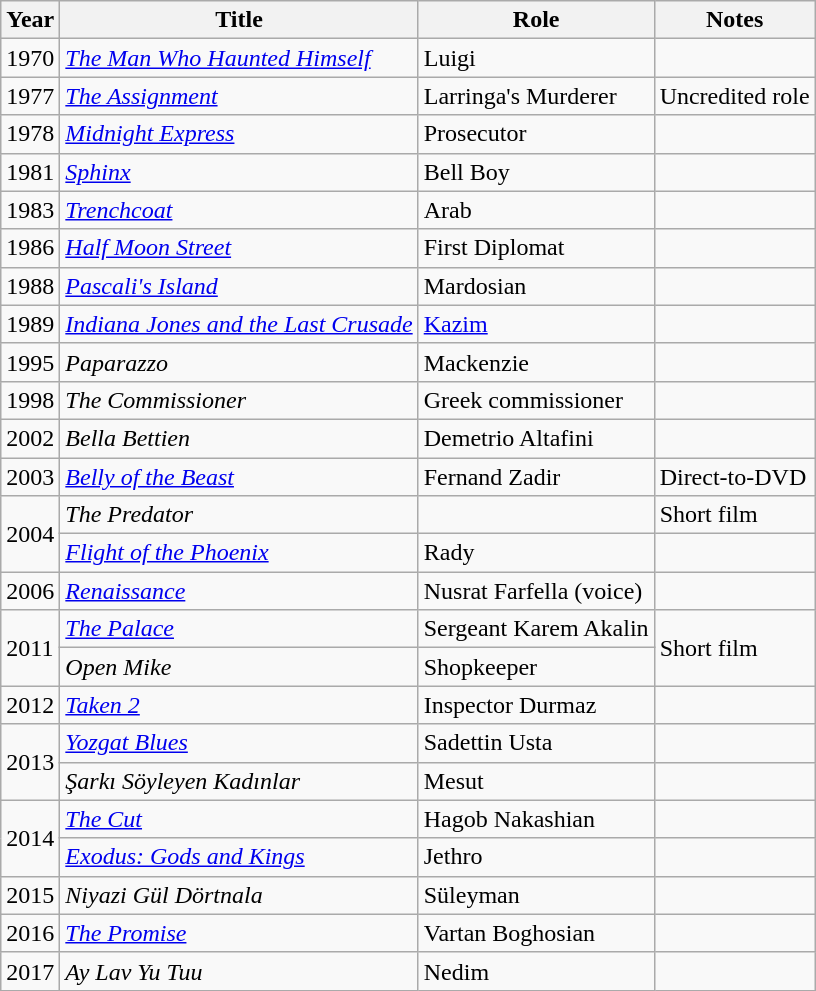<table class="wikitable sortable">
<tr>
<th>Year</th>
<th>Title</th>
<th>Role</th>
<th class="unsortable">Notes</th>
</tr>
<tr>
<td>1970</td>
<td><em><a href='#'>The Man Who Haunted Himself</a></em></td>
<td>Luigi</td>
<td></td>
</tr>
<tr>
<td>1977</td>
<td><em><a href='#'>The Assignment</a></em></td>
<td>Larringa's Murderer</td>
<td>Uncredited role</td>
</tr>
<tr>
<td>1978</td>
<td><em><a href='#'>Midnight Express</a></em></td>
<td>Prosecutor</td>
<td></td>
</tr>
<tr>
<td>1981</td>
<td><em><a href='#'>Sphinx</a></em></td>
<td>Bell Boy</td>
<td></td>
</tr>
<tr>
<td>1983</td>
<td><em><a href='#'>Trenchcoat</a></em></td>
<td>Arab</td>
<td></td>
</tr>
<tr>
<td>1986</td>
<td><em><a href='#'>Half Moon Street</a></em></td>
<td>First Diplomat</td>
<td></td>
</tr>
<tr>
<td>1988</td>
<td><em><a href='#'>Pascali's Island</a></em></td>
<td>Mardosian</td>
<td></td>
</tr>
<tr>
<td>1989</td>
<td><em><a href='#'>Indiana Jones and the Last Crusade</a></em></td>
<td><a href='#'>Kazim</a></td>
<td></td>
</tr>
<tr>
<td>1995</td>
<td><em>Paparazzo</em></td>
<td>Mackenzie</td>
<td></td>
</tr>
<tr>
<td>1998</td>
<td><em>The Commissioner</em></td>
<td>Greek commissioner</td>
<td></td>
</tr>
<tr>
<td>2002</td>
<td><em>Bella Bettien</em></td>
<td>Demetrio Altafini</td>
<td></td>
</tr>
<tr>
<td>2003</td>
<td><em><a href='#'>Belly of the Beast</a></em></td>
<td>Fernand Zadir</td>
<td>Direct-to-DVD</td>
</tr>
<tr>
<td rowspan=2>2004</td>
<td><em>The Predator</em></td>
<td></td>
<td>Short film</td>
</tr>
<tr>
<td><em><a href='#'>Flight of the Phoenix</a></em></td>
<td>Rady</td>
<td></td>
</tr>
<tr>
<td>2006</td>
<td><em><a href='#'>Renaissance</a></em></td>
<td>Nusrat Farfella (voice)</td>
<td></td>
</tr>
<tr>
<td rowspan=2>2011</td>
<td><em><a href='#'>The Palace</a></em></td>
<td>Sergeant Karem Akalin</td>
<td rowspan="2">Short film</td>
</tr>
<tr>
<td><em>Open Mike</em></td>
<td>Shopkeeper</td>
</tr>
<tr>
<td>2012</td>
<td><em><a href='#'>Taken 2</a></em></td>
<td>Inspector Durmaz</td>
<td></td>
</tr>
<tr>
<td rowspan=2>2013</td>
<td><em><a href='#'>Yozgat Blues</a></em></td>
<td>Sadettin Usta</td>
<td></td>
</tr>
<tr>
<td><em>Şarkı Söyleyen Kadınlar</em></td>
<td>Mesut</td>
<td></td>
</tr>
<tr>
<td rowspan=2>2014</td>
<td><em><a href='#'>The Cut</a></em></td>
<td>Hagob Nakashian</td>
<td></td>
</tr>
<tr>
<td><em><a href='#'>Exodus: Gods and Kings</a></em></td>
<td>Jethro</td>
<td></td>
</tr>
<tr>
<td>2015</td>
<td><em>Niyazi Gül Dörtnala</em></td>
<td>Süleyman</td>
<td></td>
</tr>
<tr>
<td>2016</td>
<td><em><a href='#'>The Promise</a></em></td>
<td>Vartan Boghosian</td>
<td></td>
</tr>
<tr>
<td>2017</td>
<td><em>Ay Lav Yu Tuu</em></td>
<td>Nedim</td>
<td></td>
</tr>
</table>
